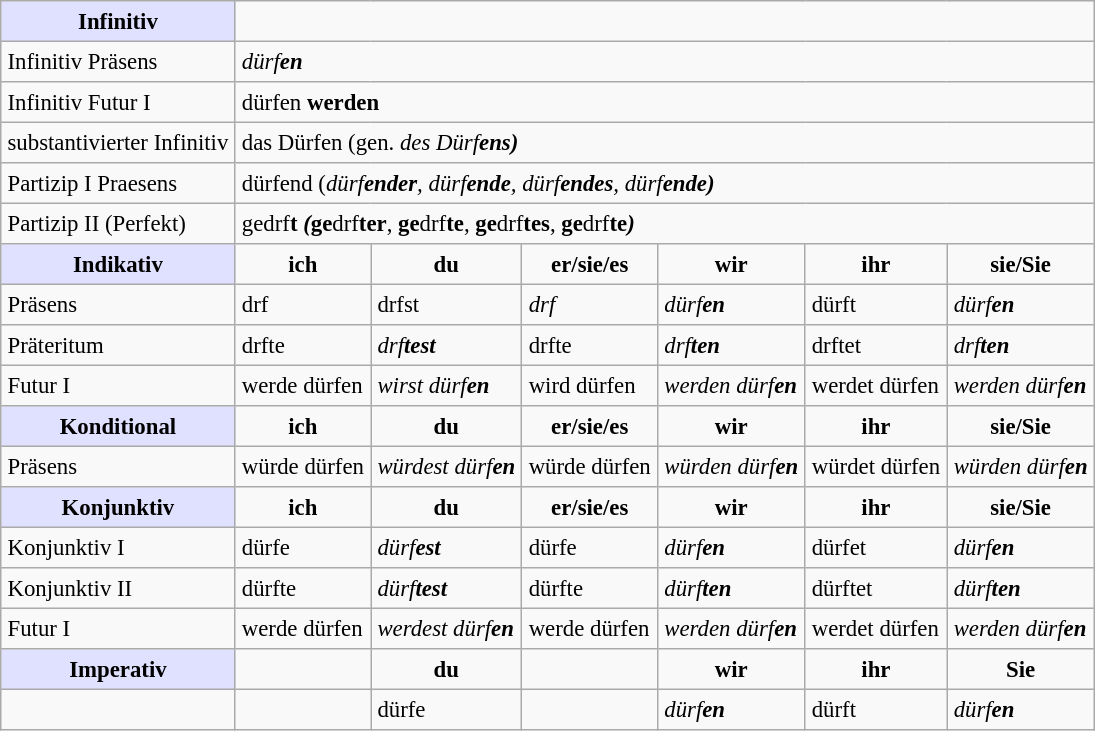<table border="2" cellpadding="4" cellspacing="0" style="margin: 1em 1em 1em 0; background: #f9f9f9; border: 1px #aaa solid; border-collapse: collapse; font-size: 95%;">
<tr>
<th bgcolor="#E0E0FF">Infinitiv</th>
<th colspan="6"></th>
</tr>
<tr>
<td>Infinitiv Präsens</td>
<td colspan="6"><em>dürf<strong>en<strong><em></td>
</tr>
<tr>
<td>Infinitiv Futur I</td>
<td colspan="6"></em>dürf</strong>en<strong> werden<em></td>
</tr>
<tr>
<td>substantivierter Infinitiv</td>
<td colspan="6"></em>das Dürf</strong>en</em></strong> (gen. <em>des Dürf<strong>ens<strong><em>)</td>
</tr>
<tr>
<td>Partizip I Praesens</td>
<td colspan="6"></em>dürf</strong>end</em></strong> (<em>dürf<strong>ender</strong>, dürf<strong>ende</strong>, dürf<strong>endes</strong>, dürf<strong>ende<strong><em>)</td>
</tr>
<tr>
<td>Partizip II (Perfekt)</td>
<td colspan="6"></em></strong>ge</strong>drf<strong>t<strong><em> (</em></strong>ge</strong>drf<strong>ter</strong>, <strong>ge</strong>drf<strong>te</strong>, <strong>ge</strong>drf<strong>tes</strong>, <strong>ge</strong>drf<strong>te<strong><em>)</td>
</tr>
<tr>
<th bgcolor="#E0E0FF">Indikativ</th>
<th></em>ich<em></th>
<th></em>du<em></th>
<th></em>er/sie/es<em></th>
<th></em>wir<em></th>
<th></em>ihr<em></th>
<th></em>sie/Sie<em></th>
</tr>
<tr>
<td>Präsens</td>
<td></em>drf<em></td>
<td></em>drf</strong>st</em></strong></td>
<td><em>drf</em></td>
<td><em>dürf<strong>en<strong><em></td>
<td></em>dürf</strong>t</em></strong></td>
<td><em>dürf<strong>en<strong><em></td>
</tr>
<tr>
<td>Präteritum</td>
<td></em>drf</strong>te</em></strong></td>
<td><em>drf<strong>test<strong><em></td>
<td></em>drf</strong>te</em></strong></td>
<td><em>drf<strong>ten<strong><em></td>
<td></em>drf</strong>tet</em></strong></td>
<td><em>drf<strong>ten<strong><em></td>
</tr>
<tr>
<td>Futur I</td>
<td></em>werde dürf</strong>en</em></strong></td>
<td><em>wirst dürf<strong>en<strong><em></td>
<td></em>wird dürf</strong>en</em></strong></td>
<td><em>werden dürf<strong>en<strong><em></td>
<td></em>werdet dürf</strong>en</em></strong></td>
<td><em>werden dürf<strong>en<strong><em></td>
</tr>
<tr>
<th bgcolor="#E0E0FF">Konditional</th>
<th></em>ich<em></th>
<th></em>du<em></th>
<th></em>er/sie/es<em></th>
<th></em>wir<em></th>
<th></em>ihr<em></th>
<th></em>sie/Sie<em></th>
</tr>
<tr>
<td>Präsens</td>
<td></em>würde dürf</strong>en</em></strong></td>
<td><em>würdest dürf<strong>en<strong><em></td>
<td></em>würde dürf</strong>en</em></strong></td>
<td><em>würden dürf<strong>en<strong><em></td>
<td></em>würdet dürf</strong>en</em></strong></td>
<td><em>würden dürf<strong>en<strong><em></td>
</tr>
<tr>
<th bgcolor="#E0E0FF">Konjunktiv</th>
<th></em>ich<em></th>
<th></em>du<em></th>
<th></em>er/sie/es<em></th>
<th></em>wir<em></th>
<th></em>ihr<em></th>
<th></em>sie/Sie<em></th>
</tr>
<tr>
<td>Konjunktiv I</td>
<td></em>dürf</strong>e</em></strong></td>
<td><em>dürf<strong>est<strong><em></td>
<td></em>dürf</strong>e</em></strong></td>
<td><em>dürf<strong>en<strong><em></td>
<td></em>dürf</strong>et</em></strong></td>
<td><em>dürf<strong>en<strong><em></td>
</tr>
<tr>
<td>Konjunktiv II</td>
<td></em>dürf</strong>te</em></strong></td>
<td><em>dürf<strong>test<strong><em></td>
<td></em>dürf</strong>te</em></strong></td>
<td><em>dürf<strong>ten<strong><em></td>
<td></em>dürf</strong>tet</em></strong></td>
<td><em>dürf<strong>ten<strong><em></td>
</tr>
<tr>
<td>Futur I</td>
<td></em>werde dürf</strong>en</em></strong></td>
<td><em>werdest dürf<strong>en<strong><em></td>
<td></em>werde dürf</strong>en</em></strong></td>
<td><em>werden dürf<strong>en<strong><em></td>
<td></em>werdet dürf</strong>en</em></strong></td>
<td><em>werden dürf<strong>en<strong><em></td>
</tr>
<tr>
<th bgcolor="#E0E0FF">Imperativ</th>
<th> </th>
<th></em>du<em></th>
<th> </th>
<th></em>wir<em></th>
<th></em>ihr<em></th>
<th></em>Sie<em></th>
</tr>
<tr>
<td> </td>
<td> </td>
<td></em>dürf</strong>e</em></strong></td>
<td> </td>
<td><em>dürf<strong>en<strong><em></td>
<td></em>dürf</strong>t</em></strong></td>
<td><em>dürf<strong>en<strong><em></td>
</tr>
</table>
